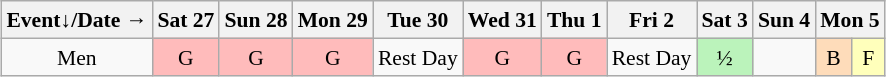<table class="wikitable" style="margin:0.5em auto; font-size:90%; line-height:1.25em; text-align:center;">
<tr>
<th>Event↓/Date →</th>
<th>Sat 27</th>
<th>Sun 28</th>
<th>Mon 29</th>
<th>Tue 30</th>
<th>Wed 31</th>
<th>Thu 1</th>
<th>Fri 2</th>
<th>Sat 3</th>
<th colspan="2">Sun 4</th>
<th colspan="2">Mon 5</th>
</tr>
<tr>
<td>Men</td>
<td bgcolor="#FFBBBB">G</td>
<td bgcolor="#FFBBBB">G</td>
<td bgcolor="#FFBBBB">G</td>
<td>Rest Day</td>
<td bgcolor="#FFBBBB">G</td>
<td bgcolor="#FFBBBB">G</td>
<td>Rest Day</td>
<td bgcolor="#BBF3BB">½</td>
<td colspan="2"></td>
<td bgcolor="#FEDCBA">B</td>
<td bgcolor="#FFFFBB">F</td>
</tr>
</table>
